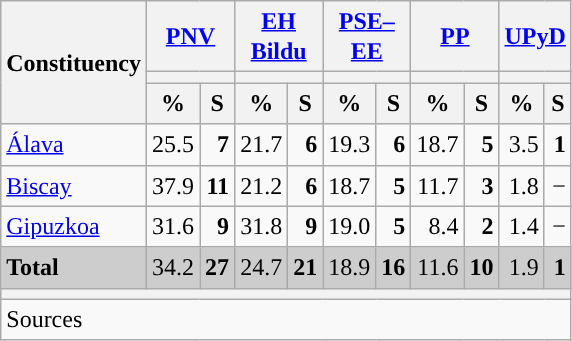<table class="wikitable sortable" style="text-align:right; line-height:20px;">
<tr>
<th rowspan="3">Constituency</th>
<th colspan="2" width="30px" class="unsortable"><a href='#'>PNV</a></th>
<th colspan="2" width="30px" class="unsortable"><a href='#'>EH Bildu</a></th>
<th colspan="2" width="30px" class="unsortable"><a href='#'>PSE–EE</a></th>
<th colspan="2" width="30px" class="unsortable"><a href='#'>PP</a></th>
<th colspan="2" width="30px" class="unsortable"><a href='#'>UPyD</a></th>
</tr>
<tr>
<th colspan="2" style="background:"></th>
<th colspan="2" style="background:"></th>
<th colspan="2" style="background:"></th>
<th colspan="2" style="background:"></th>
<th colspan="2" style="background:"></th>
</tr>
<tr>
<th data-sort-type="number">%</th>
<th data-sort-type="number">S</th>
<th data-sort-type="number">%</th>
<th data-sort-type="number">S</th>
<th data-sort-type="number">%</th>
<th data-sort-type="number">S</th>
<th data-sort-type="number">%</th>
<th data-sort-type="number">S</th>
<th data-sort-type="number">%</th>
<th data-sort-type="number">S</th>
</tr>
<tr>
<td align="left"><a href='#'>Álava</a></td>
<td style="background:">25.5</td>
<td><strong>7</strong></td>
<td>21.7</td>
<td><strong>6</strong></td>
<td>19.3</td>
<td><strong>6</strong></td>
<td>18.7</td>
<td><strong>5</strong></td>
<td>3.5</td>
<td><strong>1</strong></td>
</tr>
<tr>
<td align="left"><a href='#'>Biscay</a></td>
<td style="background:">37.9</td>
<td><strong>11</strong></td>
<td>21.2</td>
<td><strong>6</strong></td>
<td>18.7</td>
<td><strong>5</strong></td>
<td>11.7</td>
<td><strong>3</strong></td>
<td>1.8</td>
<td>−</td>
</tr>
<tr>
<td align="left"><a href='#'>Gipuzkoa</a></td>
<td>31.6</td>
<td><strong>9</strong></td>
<td style="background:">31.8</td>
<td><strong>9</strong></td>
<td>19.0</td>
<td><strong>5</strong></td>
<td>8.4</td>
<td><strong>2</strong></td>
<td>1.4</td>
<td>−</td>
</tr>
<tr style="background:#CDCDCD;">
<td align="left"><strong>Total</strong></td>
<td style="background:">34.2</td>
<td><strong>27</strong></td>
<td>24.7</td>
<td><strong>21</strong></td>
<td>18.9</td>
<td><strong>16</strong></td>
<td>11.6</td>
<td><strong>10</strong></td>
<td>1.9</td>
<td><strong>1</strong></td>
</tr>
<tr>
<th colspan="11"></th>
</tr>
<tr>
<th style="text-align:left; font-weight:normal; background:#F9F9F9" colspan="11">Sources</th>
</tr>
</table>
